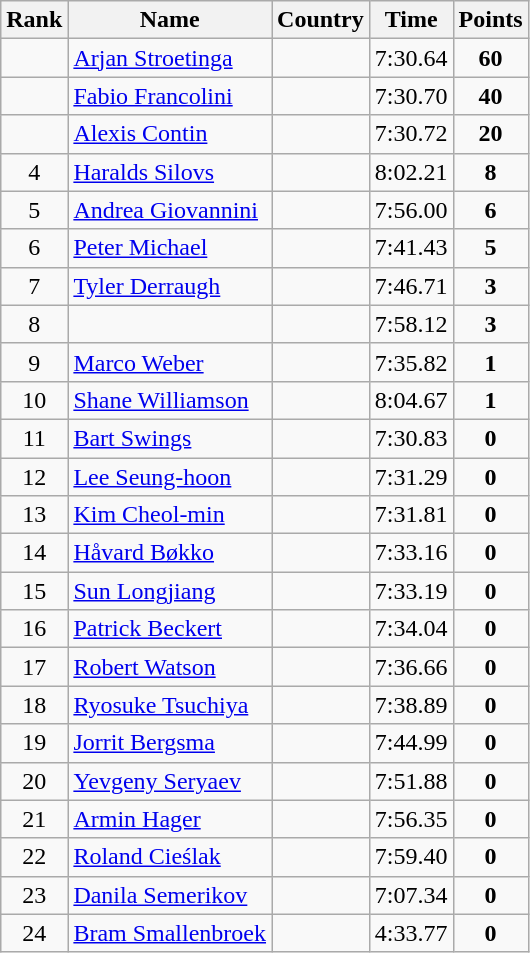<table class="wikitable sortable" style="text-align:center">
<tr>
<th>Rank</th>
<th>Name</th>
<th>Country</th>
<th>Time</th>
<th>Points</th>
</tr>
<tr>
<td></td>
<td align=left><a href='#'>Arjan Stroetinga</a></td>
<td align=left></td>
<td>7:30.64</td>
<td><strong>60</strong></td>
</tr>
<tr>
<td></td>
<td align=left><a href='#'>Fabio Francolini</a></td>
<td align=left></td>
<td>7:30.70</td>
<td><strong>40</strong></td>
</tr>
<tr>
<td></td>
<td align=left><a href='#'>Alexis Contin</a></td>
<td align=left></td>
<td>7:30.72</td>
<td><strong>20</strong></td>
</tr>
<tr>
<td>4</td>
<td align=left><a href='#'>Haralds Silovs</a></td>
<td align=left></td>
<td>8:02.21</td>
<td><strong>8</strong></td>
</tr>
<tr>
<td>5</td>
<td align=left><a href='#'>Andrea Giovannini</a></td>
<td align=left></td>
<td>7:56.00</td>
<td><strong>6</strong></td>
</tr>
<tr>
<td>6</td>
<td align=left><a href='#'>Peter Michael</a></td>
<td align=left></td>
<td>7:41.43</td>
<td><strong>5</strong></td>
</tr>
<tr>
<td>7</td>
<td align=left><a href='#'>Tyler Derraugh</a></td>
<td align=left></td>
<td>7:46.71</td>
<td><strong>3</strong></td>
</tr>
<tr>
<td>8</td>
<td align=left></td>
<td align=left></td>
<td>7:58.12</td>
<td><strong>3</strong></td>
</tr>
<tr>
<td>9</td>
<td align=left><a href='#'>Marco Weber</a></td>
<td align=left></td>
<td>7:35.82</td>
<td><strong>1</strong></td>
</tr>
<tr>
<td>10</td>
<td align=left><a href='#'>Shane Williamson</a></td>
<td align=left></td>
<td>8:04.67</td>
<td><strong>1</strong></td>
</tr>
<tr>
<td>11</td>
<td align=left><a href='#'>Bart Swings</a></td>
<td align=left></td>
<td>7:30.83</td>
<td><strong>0</strong></td>
</tr>
<tr>
<td>12</td>
<td align=left><a href='#'>Lee Seung-hoon</a></td>
<td align=left></td>
<td>7:31.29</td>
<td><strong>0</strong></td>
</tr>
<tr>
<td>13</td>
<td align=left><a href='#'>Kim Cheol-min</a></td>
<td align=left></td>
<td>7:31.81</td>
<td><strong>0</strong></td>
</tr>
<tr>
<td>14</td>
<td align=left><a href='#'>Håvard Bøkko</a></td>
<td align=left></td>
<td>7:33.16</td>
<td><strong>0</strong></td>
</tr>
<tr>
<td>15</td>
<td align=left><a href='#'>Sun Longjiang</a></td>
<td align=left></td>
<td>7:33.19</td>
<td><strong>0</strong></td>
</tr>
<tr>
<td>16</td>
<td align=left><a href='#'>Patrick Beckert</a></td>
<td align=left></td>
<td>7:34.04</td>
<td><strong>0</strong></td>
</tr>
<tr>
<td>17</td>
<td align=left><a href='#'>Robert Watson</a></td>
<td align=left></td>
<td>7:36.66</td>
<td><strong>0</strong></td>
</tr>
<tr>
<td>18</td>
<td align=left><a href='#'>Ryosuke Tsuchiya</a></td>
<td align=left></td>
<td>7:38.89</td>
<td><strong>0</strong></td>
</tr>
<tr>
<td>19</td>
<td align=left><a href='#'>Jorrit Bergsma</a></td>
<td align=left></td>
<td>7:44.99</td>
<td><strong>0</strong></td>
</tr>
<tr>
<td>20</td>
<td align=left><a href='#'>Yevgeny Seryaev</a></td>
<td align=left></td>
<td>7:51.88</td>
<td><strong>0</strong></td>
</tr>
<tr>
<td>21</td>
<td align=left><a href='#'>Armin Hager</a></td>
<td align=left></td>
<td>7:56.35</td>
<td><strong>0</strong></td>
</tr>
<tr>
<td>22</td>
<td align=left><a href='#'>Roland Cieślak</a></td>
<td align=left></td>
<td>7:59.40</td>
<td><strong>0</strong></td>
</tr>
<tr>
<td>23</td>
<td align=left><a href='#'>Danila Semerikov</a></td>
<td align=left></td>
<td>7:07.34</td>
<td><strong>0</strong></td>
</tr>
<tr>
<td>24</td>
<td align=left><a href='#'>Bram Smallenbroek</a></td>
<td align=left></td>
<td>4:33.77</td>
<td><strong>0</strong></td>
</tr>
</table>
